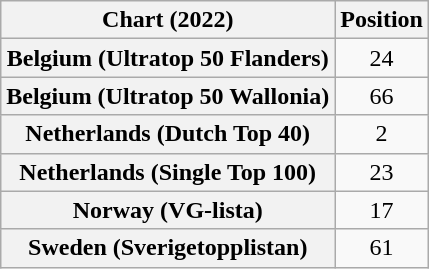<table class="wikitable sortable plainrowheaders" style="text-align:center">
<tr>
<th scope="col">Chart (2022)</th>
<th scope="col">Position</th>
</tr>
<tr>
<th scope="row">Belgium (Ultratop 50 Flanders)</th>
<td>24</td>
</tr>
<tr>
<th scope="row">Belgium (Ultratop 50 Wallonia)</th>
<td>66</td>
</tr>
<tr>
<th scope="row">Netherlands (Dutch Top 40)</th>
<td>2</td>
</tr>
<tr>
<th scope="row">Netherlands (Single Top 100)</th>
<td>23</td>
</tr>
<tr>
<th scope="row">Norway (VG-lista)</th>
<td>17</td>
</tr>
<tr>
<th scope="row">Sweden (Sverigetopplistan)</th>
<td>61</td>
</tr>
</table>
